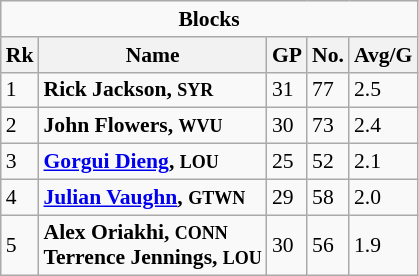<table class="wikitable" style="white-space:nowrap; font-size:90%;">
<tr>
<td colspan=5 style="text-align:center"><strong>Blocks</strong></td>
</tr>
<tr>
<th>Rk</th>
<th>Name</th>
<th>GP</th>
<th>No.</th>
<th>Avg/G</th>
</tr>
<tr>
<td>1</td>
<td><strong>Rick Jackson, <small>SYR</small></strong></td>
<td>31</td>
<td>77</td>
<td>2.5</td>
</tr>
<tr>
<td>2</td>
<td><strong>John Flowers, <small>WVU</small></strong></td>
<td>30</td>
<td>73</td>
<td>2.4</td>
</tr>
<tr>
<td>3</td>
<td><strong><a href='#'>Gorgui Dieng</a>, <small>LOU</small></strong></td>
<td>25</td>
<td>52</td>
<td>2.1</td>
</tr>
<tr>
<td>4</td>
<td><strong><a href='#'>Julian Vaughn</a>, <small>GTWN</small></strong></td>
<td>29</td>
<td>58</td>
<td>2.0</td>
</tr>
<tr>
<td>5</td>
<td><strong>Alex Oriakhi, <small>CONN</small><br>Terrence Jennings, <small>LOU</small></strong></td>
<td>30</td>
<td>56</td>
<td>1.9</td>
</tr>
</table>
